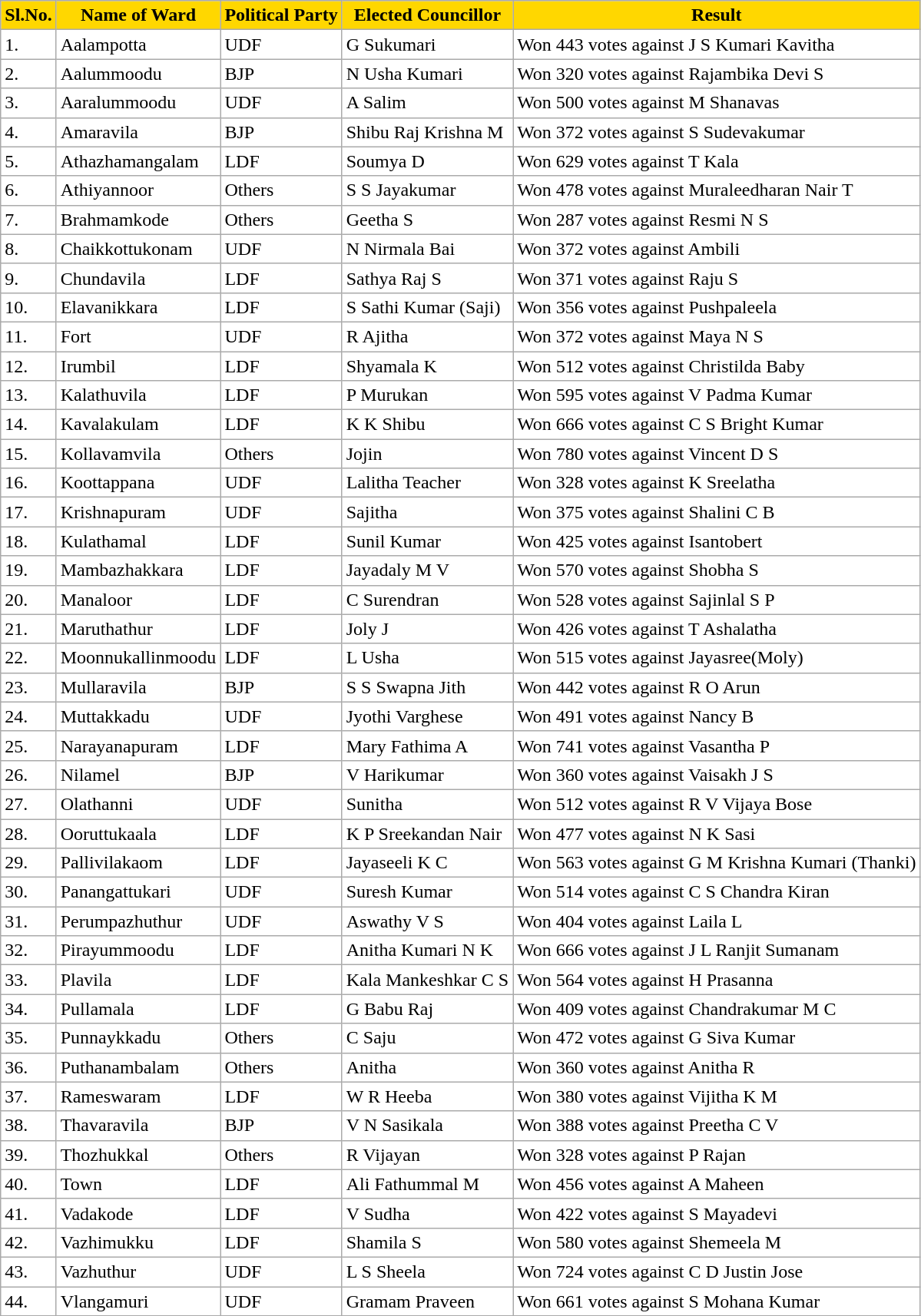<table class="wikitable sortable" style="background:#fff;">
<tr>
<th style="background:gold;">Sl.No.</th>
<th style="background:gold;">Name of Ward</th>
<th ! style="background:gold;">Political Party</th>
<th ! style="background:gold;">Elected Councillor</th>
<th ! style="background:gold;">Result</th>
</tr>
<tr>
<td>1.</td>
<td>Aalampotta</td>
<td>UDF</td>
<td>G Sukumari</td>
<td>Won 443 votes against J S Kumari Kavitha</td>
</tr>
<tr>
<td>2.</td>
<td>Aalummoodu</td>
<td>BJP</td>
<td>N Usha Kumari</td>
<td>Won 320 votes against Rajambika Devi S</td>
</tr>
<tr>
<td>3.</td>
<td>Aaralummoodu</td>
<td>UDF</td>
<td>A Salim</td>
<td>Won 500 votes against M Shanavas</td>
</tr>
<tr>
<td>4.</td>
<td>Amaravila</td>
<td>BJP</td>
<td>Shibu Raj Krishna M</td>
<td>Won 372 votes against S Sudevakumar</td>
</tr>
<tr>
<td>5.</td>
<td>Athazhamangalam</td>
<td>LDF</td>
<td>Soumya D</td>
<td>Won 629 votes against T Kala</td>
</tr>
<tr>
<td>6.</td>
<td>Athiyannoor</td>
<td>Others</td>
<td>S S Jayakumar</td>
<td>Won 478 votes against Muraleedharan Nair T</td>
</tr>
<tr>
<td>7.</td>
<td>Brahmamkode</td>
<td>Others</td>
<td>Geetha S</td>
<td>Won 287 votes against Resmi N S</td>
</tr>
<tr>
<td>8.</td>
<td>Chaikkottukonam</td>
<td>UDF</td>
<td>N Nirmala Bai</td>
<td>Won 372 votes against Ambili</td>
</tr>
<tr>
<td>9.</td>
<td>Chundavila</td>
<td>LDF</td>
<td>Sathya Raj S</td>
<td>Won 371 votes against Raju S</td>
</tr>
<tr>
<td>10.</td>
<td>Elavanikkara</td>
<td>LDF</td>
<td>S Sathi Kumar (Saji)</td>
<td>Won 356 votes against Pushpaleela</td>
</tr>
<tr>
<td>11.</td>
<td>Fort</td>
<td>UDF</td>
<td>R Ajitha</td>
<td>Won 372 votes against Maya N S</td>
</tr>
<tr>
<td>12.</td>
<td>Irumbil</td>
<td>LDF</td>
<td>Shyamala K</td>
<td>Won 512 votes against Christilda Baby</td>
</tr>
<tr>
<td>13.</td>
<td>Kalathuvila</td>
<td>LDF</td>
<td>P Murukan</td>
<td>Won 595 votes against V Padma Kumar</td>
</tr>
<tr>
<td>14.</td>
<td>Kavalakulam</td>
<td>LDF</td>
<td>K K Shibu</td>
<td>Won 666 votes against C S Bright Kumar</td>
</tr>
<tr>
<td>15.</td>
<td>Kollavamvila</td>
<td>Others</td>
<td>Jojin</td>
<td>Won 780 votes against Vincent D S</td>
</tr>
<tr>
<td>16.</td>
<td>Koottappana</td>
<td>UDF</td>
<td>Lalitha Teacher</td>
<td>Won 328 votes against K Sreelatha</td>
</tr>
<tr>
<td>17.</td>
<td>Krishnapuram</td>
<td>UDF</td>
<td>Sajitha</td>
<td>Won 375 votes against Shalini C B</td>
</tr>
<tr>
<td>18.</td>
<td>Kulathamal</td>
<td>LDF</td>
<td>Sunil Kumar</td>
<td>Won 425 votes against Isantobert</td>
</tr>
<tr>
<td>19.</td>
<td>Mambazhakkara</td>
<td>LDF</td>
<td>Jayadaly M V</td>
<td>Won 570 votes against Shobha S</td>
</tr>
<tr>
<td>20.</td>
<td>Manaloor</td>
<td>LDF</td>
<td>C Surendran</td>
<td>Won 528 votes against Sajinlal S P</td>
</tr>
<tr>
<td>21.</td>
<td>Maruthathur</td>
<td>LDF</td>
<td>Joly J</td>
<td>Won 426 votes against T Ashalatha</td>
</tr>
<tr>
<td>22.</td>
<td>Moonnukallinmoodu</td>
<td>LDF</td>
<td>L Usha</td>
<td>Won 515 votes against Jayasree(Moly)</td>
</tr>
<tr>
<td>23.</td>
<td>Mullaravila</td>
<td>BJP</td>
<td>S S Swapna Jith</td>
<td>Won 442 votes against R O Arun</td>
</tr>
<tr>
<td>24.</td>
<td>Muttakkadu</td>
<td>UDF</td>
<td>Jyothi Varghese</td>
<td>Won 491 votes against Nancy B</td>
</tr>
<tr>
<td>25.</td>
<td>Narayanapuram</td>
<td>LDF</td>
<td>Mary Fathima A</td>
<td>Won 741 votes against Vasantha P</td>
</tr>
<tr>
<td>26.</td>
<td>Nilamel</td>
<td>BJP</td>
<td>V Harikumar</td>
<td>Won 360 votes against Vaisakh J S</td>
</tr>
<tr>
<td>27.</td>
<td>Olathanni</td>
<td>UDF</td>
<td>Sunitha</td>
<td>Won 512 votes against R V Vijaya Bose</td>
</tr>
<tr>
<td>28.</td>
<td>Ooruttukaala</td>
<td>LDF</td>
<td>K P Sreekandan Nair</td>
<td>Won 477 votes against N K Sasi</td>
</tr>
<tr>
<td>29.</td>
<td>Pallivilakaom</td>
<td>LDF</td>
<td>Jayaseeli K C</td>
<td>Won 563 votes against G M Krishna Kumari (Thanki)</td>
</tr>
<tr>
<td>30.</td>
<td>Panangattukari</td>
<td>UDF</td>
<td>Suresh Kumar</td>
<td>Won 514 votes against C S Chandra Kiran</td>
</tr>
<tr>
<td>31.</td>
<td>Perumpazhuthur</td>
<td>UDF</td>
<td>Aswathy V S</td>
<td>Won 404 votes against Laila L</td>
</tr>
<tr>
<td>32.</td>
<td>Pirayummoodu</td>
<td>LDF</td>
<td>Anitha Kumari N K</td>
<td>Won 666 votes against J L Ranjit Sumanam</td>
</tr>
<tr>
<td>33.</td>
<td>Plavila</td>
<td>LDF</td>
<td>Kala Mankeshkar C S</td>
<td>Won 564 votes against H Prasanna</td>
</tr>
<tr>
<td>34.</td>
<td>Pullamala</td>
<td>LDF</td>
<td>G Babu Raj</td>
<td>Won 409 votes against Chandrakumar M C</td>
</tr>
<tr>
<td>35.</td>
<td>Punnaykkadu</td>
<td>Others</td>
<td>C Saju</td>
<td>Won 472 votes against G Siva Kumar</td>
</tr>
<tr>
<td>36.</td>
<td>Puthanambalam</td>
<td>Others</td>
<td>Anitha</td>
<td>Won 360 votes against Anitha R</td>
</tr>
<tr>
<td>37.</td>
<td>Rameswaram</td>
<td>LDF</td>
<td>W R Heeba</td>
<td>Won  380 votes against Vijitha K M</td>
</tr>
<tr>
<td>38.</td>
<td>Thavaravila</td>
<td>BJP</td>
<td>V N Sasikala</td>
<td>Won 388 votes against Preetha C V</td>
</tr>
<tr>
<td>39.</td>
<td>Thozhukkal</td>
<td>Others</td>
<td>R Vijayan</td>
<td>Won 328 votes against P Rajan</td>
</tr>
<tr>
<td>40.</td>
<td>Town</td>
<td>LDF</td>
<td>Ali Fathummal M</td>
<td>Won 456 votes against A Maheen</td>
</tr>
<tr>
<td>41.</td>
<td>Vadakode</td>
<td>LDF</td>
<td>V Sudha</td>
<td>Won 422 votes against S Mayadevi</td>
</tr>
<tr>
<td>42.</td>
<td>Vazhimukku</td>
<td>LDF</td>
<td>Shamila S</td>
<td>Won 580 votes against Shemeela M</td>
</tr>
<tr>
<td>43.</td>
<td>Vazhuthur</td>
<td>UDF</td>
<td>L S Sheela</td>
<td>Won 724 votes against C D Justin Jose</td>
</tr>
<tr>
<td>44.</td>
<td>Vlangamuri</td>
<td>UDF</td>
<td>Gramam Praveen</td>
<td>Won 661 votes against S Mohana Kumar</td>
</tr>
<tr>
</tr>
</table>
